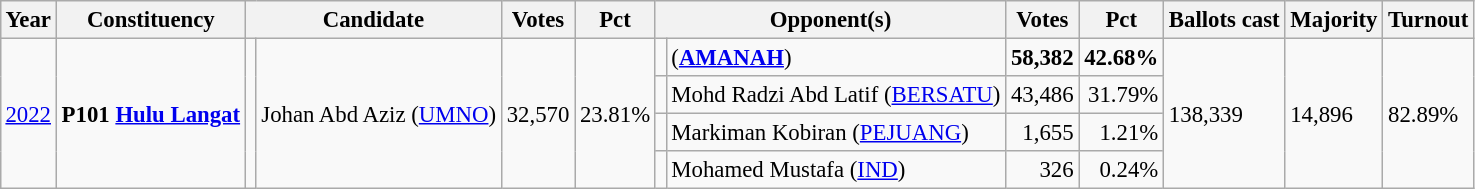<table class="wikitable" style="margin:0.5em ; font-size:95%">
<tr>
<th>Year</th>
<th>Constituency</th>
<th colspan="2">Candidate</th>
<th>Votes</th>
<th>Pct</th>
<th colspan="2">Opponent(s)</th>
<th>Votes</th>
<th>Pct</th>
<th>Ballots cast</th>
<th>Majority</th>
<th>Turnout</th>
</tr>
<tr>
<td rowspan="4"><a href='#'>2022</a></td>
<td rowspan="4"><strong>P101 <a href='#'>Hulu Langat</a></strong></td>
<td rowspan="4" ></td>
<td rowspan="4">Johan Abd Aziz (<a href='#'>UMNO</a>)</td>
<td rowspan="4" align="right">32,570</td>
<td rowspan="4" align="right">23.81%</td>
<td></td>
<td> (<a href='#'><strong>AMANAH</strong></a>)</td>
<td align="right"><strong>58,382</strong></td>
<td align="right"><strong>42.68%</strong></td>
<td rowspan="4">138,339</td>
<td rowspan="4">14,896</td>
<td rowspan="4">82.89%</td>
</tr>
<tr>
<td bgcolor=></td>
<td>Mohd Radzi Abd Latif (<a href='#'>BERSATU</a>)</td>
<td align="right">43,486</td>
<td align="right">31.79%</td>
</tr>
<tr>
<td bgcolor=></td>
<td>Markiman Kobiran (<a href='#'>PEJUANG</a>)</td>
<td align="right">1,655</td>
<td align="right">1.21%</td>
</tr>
<tr>
<td></td>
<td>Mohamed Mustafa (<a href='#'>IND</a>)</td>
<td align="right">326</td>
<td align="right">0.24%</td>
</tr>
</table>
